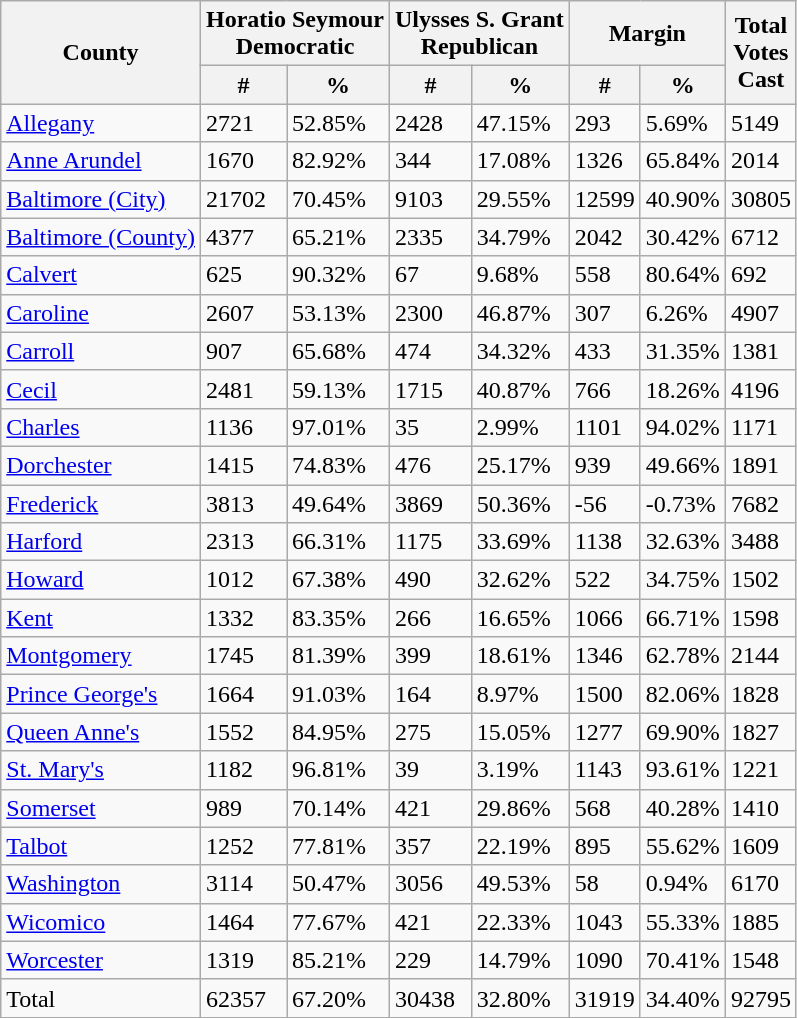<table class="wikitable sortable">
<tr>
<th rowspan="2">County</th>
<th colspan="2" >Horatio Seymour<br>Democratic</th>
<th colspan="2" >Ulysses S. Grant<br>Republican</th>
<th colspan="2">Margin</th>
<th rowspan="2">Total<br>Votes<br>Cast </th>
</tr>
<tr>
<th>#</th>
<th>%</th>
<th>#</th>
<th>%</th>
<th>#</th>
<th>%</th>
</tr>
<tr>
<td><a href='#'>Allegany</a></td>
<td>2721</td>
<td>52.85%</td>
<td>2428</td>
<td>47.15%</td>
<td>293</td>
<td>5.69%</td>
<td>5149</td>
</tr>
<tr>
<td><a href='#'>Anne Arundel</a></td>
<td>1670</td>
<td>82.92%</td>
<td>344</td>
<td>17.08%</td>
<td>1326</td>
<td>65.84%</td>
<td>2014</td>
</tr>
<tr>
<td><a href='#'>Baltimore (City)</a></td>
<td>21702</td>
<td>70.45%</td>
<td>9103</td>
<td>29.55%</td>
<td>12599</td>
<td>40.90%</td>
<td>30805</td>
</tr>
<tr>
<td><a href='#'>Baltimore (County)</a></td>
<td>4377</td>
<td>65.21%</td>
<td>2335</td>
<td>34.79%</td>
<td>2042</td>
<td>30.42%</td>
<td>6712</td>
</tr>
<tr>
<td><a href='#'>Calvert</a></td>
<td>625</td>
<td>90.32%</td>
<td>67</td>
<td>9.68%</td>
<td>558</td>
<td>80.64%</td>
<td>692</td>
</tr>
<tr>
<td><a href='#'>Caroline</a></td>
<td>2607</td>
<td>53.13%</td>
<td>2300</td>
<td>46.87%</td>
<td>307</td>
<td>6.26%</td>
<td>4907</td>
</tr>
<tr>
<td><a href='#'>Carroll</a></td>
<td>907</td>
<td>65.68%</td>
<td>474</td>
<td>34.32%</td>
<td>433</td>
<td>31.35%</td>
<td>1381</td>
</tr>
<tr>
<td><a href='#'>Cecil</a></td>
<td>2481</td>
<td>59.13%</td>
<td>1715</td>
<td>40.87%</td>
<td>766</td>
<td>18.26%</td>
<td>4196</td>
</tr>
<tr>
<td><a href='#'>Charles</a></td>
<td>1136</td>
<td>97.01%</td>
<td>35</td>
<td>2.99%</td>
<td>1101</td>
<td>94.02%</td>
<td>1171</td>
</tr>
<tr>
<td><a href='#'>Dorchester</a></td>
<td>1415</td>
<td>74.83%</td>
<td>476</td>
<td>25.17%</td>
<td>939</td>
<td>49.66%</td>
<td>1891</td>
</tr>
<tr>
<td><a href='#'>Frederick</a></td>
<td>3813</td>
<td>49.64%</td>
<td>3869</td>
<td>50.36%</td>
<td>-56</td>
<td>-0.73%</td>
<td>7682</td>
</tr>
<tr>
<td><a href='#'>Harford</a></td>
<td>2313</td>
<td>66.31%</td>
<td>1175</td>
<td>33.69%</td>
<td>1138</td>
<td>32.63%</td>
<td>3488</td>
</tr>
<tr>
<td><a href='#'>Howard</a></td>
<td>1012</td>
<td>67.38%</td>
<td>490</td>
<td>32.62%</td>
<td>522</td>
<td>34.75%</td>
<td>1502</td>
</tr>
<tr>
<td><a href='#'>Kent</a></td>
<td>1332</td>
<td>83.35%</td>
<td>266</td>
<td>16.65%</td>
<td>1066</td>
<td>66.71%</td>
<td>1598</td>
</tr>
<tr>
<td><a href='#'>Montgomery</a></td>
<td>1745</td>
<td>81.39%</td>
<td>399</td>
<td>18.61%</td>
<td>1346</td>
<td>62.78%</td>
<td>2144</td>
</tr>
<tr>
<td><a href='#'>Prince George's</a></td>
<td>1664</td>
<td>91.03%</td>
<td>164</td>
<td>8.97%</td>
<td>1500</td>
<td>82.06%</td>
<td>1828</td>
</tr>
<tr>
<td><a href='#'>Queen Anne's</a></td>
<td>1552</td>
<td>84.95%</td>
<td>275</td>
<td>15.05%</td>
<td>1277</td>
<td>69.90%</td>
<td>1827</td>
</tr>
<tr>
<td><a href='#'>St. Mary's</a></td>
<td>1182</td>
<td>96.81%</td>
<td>39</td>
<td>3.19%</td>
<td>1143</td>
<td>93.61%</td>
<td>1221</td>
</tr>
<tr>
<td><a href='#'>Somerset</a></td>
<td>989</td>
<td>70.14%</td>
<td>421</td>
<td>29.86%</td>
<td>568</td>
<td>40.28%</td>
<td>1410</td>
</tr>
<tr>
<td><a href='#'>Talbot</a></td>
<td>1252</td>
<td>77.81%</td>
<td>357</td>
<td>22.19%</td>
<td>895</td>
<td>55.62%</td>
<td>1609</td>
</tr>
<tr>
<td><a href='#'>Washington</a></td>
<td>3114</td>
<td>50.47%</td>
<td>3056</td>
<td>49.53%</td>
<td>58</td>
<td>0.94%</td>
<td>6170</td>
</tr>
<tr>
<td><a href='#'>Wicomico</a></td>
<td>1464</td>
<td>77.67%</td>
<td>421</td>
<td>22.33%</td>
<td>1043</td>
<td>55.33%</td>
<td>1885</td>
</tr>
<tr>
<td><a href='#'>Worcester</a></td>
<td>1319</td>
<td>85.21%</td>
<td>229</td>
<td>14.79%</td>
<td>1090</td>
<td>70.41%</td>
<td>1548</td>
</tr>
<tr>
<td>Total</td>
<td>62357</td>
<td>67.20%</td>
<td>30438</td>
<td>32.80%</td>
<td>31919</td>
<td>34.40%</td>
<td>92795</td>
</tr>
</table>
